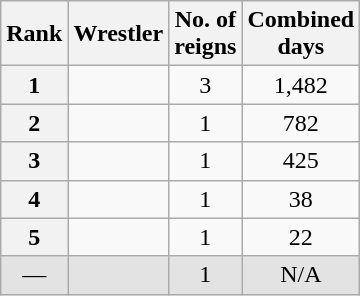<table class="wikitable sortable" style="text-align: center">
<tr>
<th>Rank</th>
<th>Wrestler</th>
<th>No. of<br>reigns</th>
<th>Combined<br>days</th>
</tr>
<tr>
<th>1</th>
<td></td>
<td>3</td>
<td>1,482</td>
</tr>
<tr>
<th>2</th>
<td></td>
<td>1</td>
<td>782</td>
</tr>
<tr>
<th>3</th>
<td></td>
<td>1</td>
<td>425</td>
</tr>
<tr>
<th>4</th>
<td></td>
<td>1</td>
<td>38</td>
</tr>
<tr>
<th>5</th>
<td></td>
<td>1</td>
<td>22</td>
</tr>
<tr style="background-color:#e3e3e3">
<td>—</td>
<td></td>
<td>1</td>
<td>N/A</td>
</tr>
</table>
